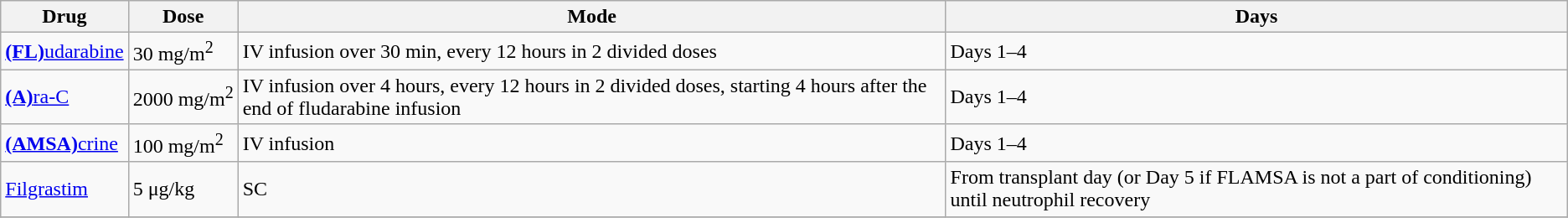<table class="wikitable">
<tr>
<th>Drug</th>
<th>Dose</th>
<th>Mode</th>
<th>Days</th>
</tr>
<tr>
<td><a href='#'><strong>(FL)</strong>udarabine</a></td>
<td>30 mg/m<sup>2</sup></td>
<td>IV infusion over 30 min, every 12 hours in 2 divided doses</td>
<td>Days 1–4</td>
</tr>
<tr>
<td><a href='#'><strong>(A)</strong>ra-C</a></td>
<td>2000 mg/m<sup>2</sup></td>
<td>IV infusion over 4 hours, every 12 hours in 2 divided doses, starting 4 hours after the end of fludarabine infusion</td>
<td>Days 1–4</td>
</tr>
<tr>
<td><a href='#'><strong>(AMSA)</strong>crine</a></td>
<td>100 mg/m<sup>2</sup></td>
<td>IV infusion</td>
<td>Days 1–4</td>
</tr>
<tr>
<td><a href='#'>Filgrastim</a></td>
<td>5 μg/kg</td>
<td>SC</td>
<td>From transplant day (or Day 5 if FLAMSA is not a part of conditioning) until neutrophil recovery</td>
</tr>
<tr>
</tr>
</table>
